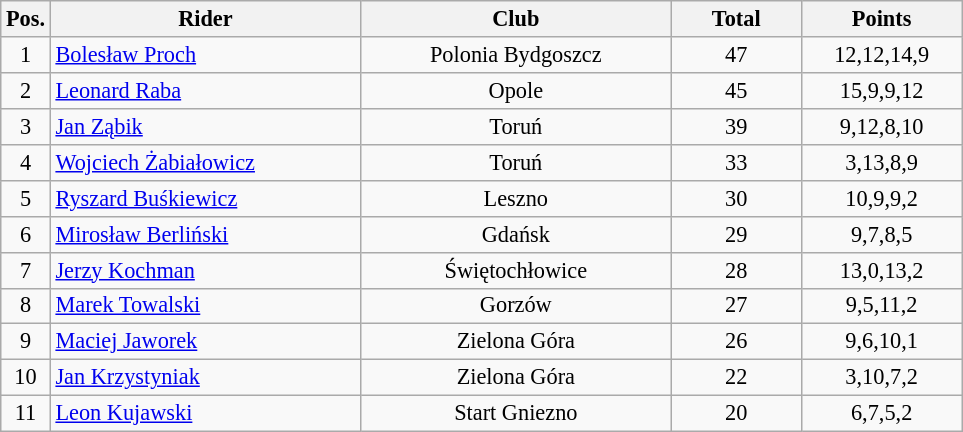<table class=wikitable style="font-size:93%;">
<tr>
<th width=25px>Pos.</th>
<th width=200px>Rider</th>
<th width=200px>Club</th>
<th width=80px>Total</th>
<th width=100px>Points</th>
</tr>
<tr align=center>
<td>1</td>
<td align=left><a href='#'>Bolesław Proch</a></td>
<td>Polonia Bydgoszcz</td>
<td>47</td>
<td>12,12,14,9</td>
</tr>
<tr align=center>
<td>2</td>
<td align=left><a href='#'>Leonard Raba</a></td>
<td>Opole</td>
<td>45</td>
<td>15,9,9,12</td>
</tr>
<tr align=center>
<td>3</td>
<td align=left><a href='#'>Jan Ząbik</a></td>
<td>Toruń</td>
<td>39</td>
<td>9,12,8,10</td>
</tr>
<tr align=center>
<td>4</td>
<td align=left><a href='#'>Wojciech Żabiałowicz</a></td>
<td>Toruń</td>
<td>33</td>
<td>3,13,8,9</td>
</tr>
<tr align=center>
<td>5</td>
<td align=left><a href='#'>Ryszard Buśkiewicz</a></td>
<td>Leszno</td>
<td>30</td>
<td>10,9,9,2</td>
</tr>
<tr align=center>
<td>6</td>
<td align=left><a href='#'>Mirosław Berliński</a></td>
<td>Gdańsk</td>
<td>29</td>
<td>9,7,8,5</td>
</tr>
<tr align=center>
<td>7</td>
<td align=left><a href='#'>Jerzy Kochman</a></td>
<td>Świętochłowice</td>
<td>28</td>
<td>13,0,13,2</td>
</tr>
<tr align=center>
<td>8</td>
<td align=left><a href='#'>Marek Towalski</a></td>
<td>Gorzów</td>
<td>27</td>
<td>9,5,11,2</td>
</tr>
<tr align=center>
<td>9</td>
<td align=left><a href='#'>Maciej Jaworek</a></td>
<td>Zielona Góra</td>
<td>26</td>
<td>9,6,10,1</td>
</tr>
<tr align=center>
<td>10</td>
<td align=left><a href='#'>Jan Krzystyniak</a></td>
<td>Zielona Góra</td>
<td>22</td>
<td>3,10,7,2</td>
</tr>
<tr align=center>
<td>11</td>
<td align=left><a href='#'>Leon Kujawski</a></td>
<td>Start Gniezno</td>
<td>20</td>
<td>6,7,5,2</td>
</tr>
</table>
